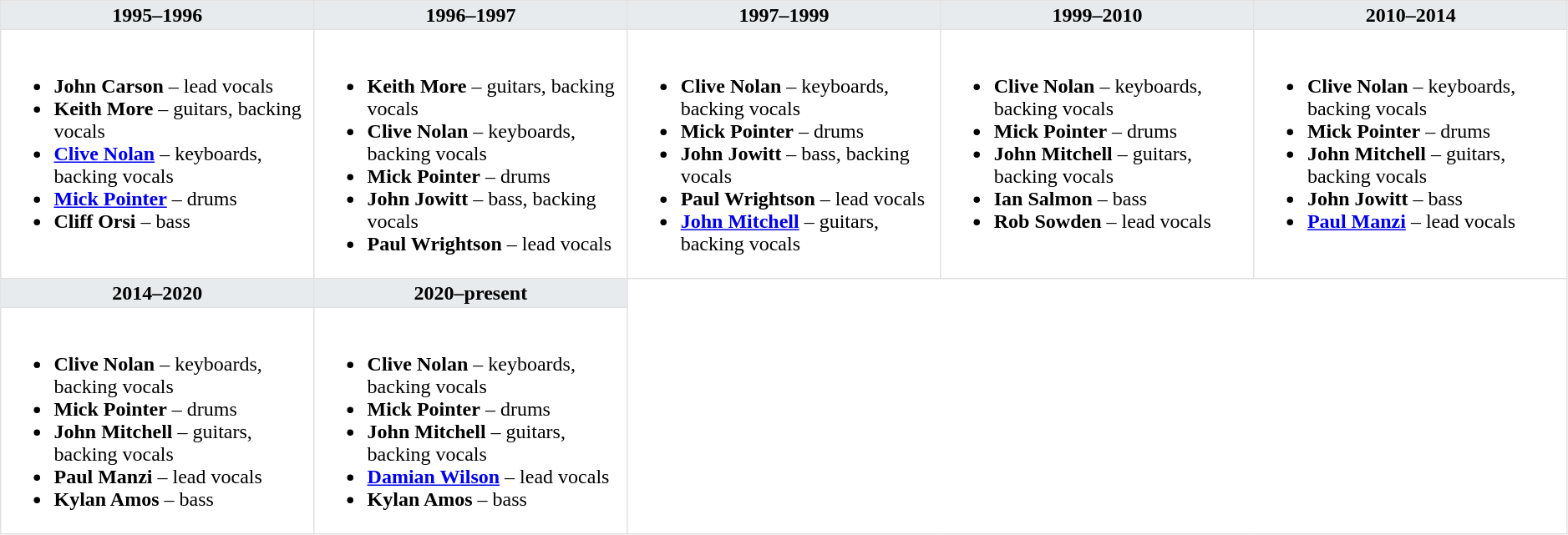<table class="toccolours" border=1 cellpadding=2 cellspacing=0 style="float: width: 375px; margin: 0 0 1em 1em; border-collapse: collapse; border: 1px solid #E2E2E2;" width=99%>
<tr>
<th bgcolor="#E7EBEE" valign=top width=20%>1995–1996</th>
<th bgcolor="#E7EBEE" valign=top width=20%>1996–1997</th>
<th bgcolor="#E7EBEE" valign=top width=20%>1997–1999</th>
<th bgcolor="#E7EBEE" valign=top width=20%>1999–2010</th>
<th bgcolor="#E7EBEE" valign=top width=20%>2010–2014</th>
</tr>
<tr>
<td valign=top><br><ul><li><strong>John Carson</strong> – lead vocals</li><li><strong>Keith More</strong> – guitars, backing vocals</li><li><strong><a href='#'>Clive Nolan</a></strong> – keyboards, backing vocals</li><li><strong><a href='#'>Mick Pointer</a></strong> – drums</li><li><strong>Cliff Orsi</strong> – bass</li></ul></td>
<td valign=top><br><ul><li><strong>Keith More</strong> – guitars, backing vocals</li><li><strong>Clive Nolan</strong> – keyboards, backing vocals</li><li><strong>Mick Pointer</strong> – drums</li><li><strong>John Jowitt</strong> – bass, backing vocals</li><li><strong>Paul Wrightson</strong> – lead vocals</li></ul></td>
<td valign=top><br><ul><li><strong>Clive Nolan</strong> – keyboards, backing vocals</li><li><strong>Mick Pointer</strong> – drums</li><li><strong>John Jowitt</strong> – bass, backing vocals</li><li><strong>Paul Wrightson</strong> – lead vocals</li><li><strong><a href='#'>John Mitchell</a></strong> – guitars, backing vocals</li></ul></td>
<td valign=top><br><ul><li><strong>Clive Nolan</strong> – keyboards, backing vocals</li><li><strong>Mick Pointer</strong> – drums</li><li><strong>John Mitchell</strong> – guitars, backing vocals</li><li><strong>Ian Salmon</strong> – bass</li><li><strong>Rob Sowden</strong> – lead vocals</li></ul></td>
<td valign=top><br><ul><li><strong>Clive Nolan</strong> – keyboards, backing vocals</li><li><strong>Mick Pointer</strong> – drums</li><li><strong>John Mitchell</strong> – guitars, backing vocals</li><li><strong>John Jowitt</strong> – bass</li><li><strong><a href='#'>Paul Manzi</a></strong> – lead vocals</li></ul></td>
</tr>
<tr>
<th bgcolor="#E7EBEE" valign=top width=20%>2014–2020</th>
<th bgcolor="#E7EBEE" valign=top width=20%>2020–present</th>
</tr>
<tr>
<td valign=top><br><ul><li><strong>Clive Nolan</strong> – keyboards, backing vocals</li><li><strong>Mick Pointer</strong> – drums</li><li><strong>John Mitchell</strong> – guitars, backing vocals</li><li><strong>Paul Manzi</strong> – lead vocals</li><li><strong>Kylan Amos</strong> – bass</li></ul></td>
<td valign=top><br><ul><li><strong>Clive Nolan</strong> – keyboards, backing vocals</li><li><strong>Mick Pointer</strong> – drums</li><li><strong>John Mitchell</strong> – guitars, backing vocals</li><li><strong><a href='#'>Damian Wilson</a></strong> – lead vocals</li><li><strong>Kylan Amos</strong> – bass</li></ul></td>
</tr>
</table>
